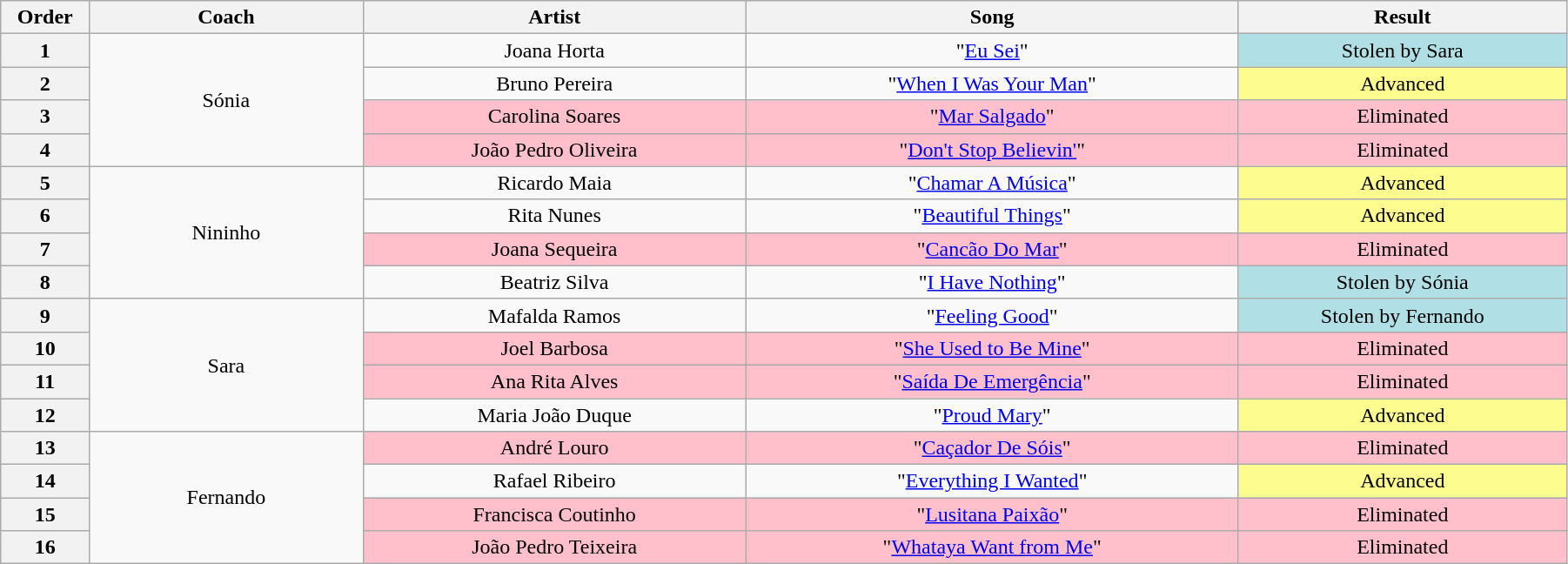<table class="wikitable" style="text-align: center; width:95%">
<tr>
<th style="width:02%">Order</th>
<th style="width:10%">Coach</th>
<th style="width:14%">Artist</th>
<th style="width:18%">Song</th>
<th style="width:12%">Result</th>
</tr>
<tr>
<th>1</th>
<td rowspan="4">Sónia</td>
<td>Joana Horta</td>
<td>"<a href='#'>Eu Sei</a>"</td>
<td style="background:#B0E0E6">Stolen by Sara</td>
</tr>
<tr>
<th>2</th>
<td>Bruno Pereira</td>
<td>"<a href='#'>When I Was Your Man</a>"</td>
<td style="background:#fdfc8f">Advanced</td>
</tr>
<tr>
<th>3</th>
<td style="background:pink">Carolina Soares</td>
<td style="background:pink">"<a href='#'>Mar Salgado</a>"</td>
<td style="background:pink">Eliminated</td>
</tr>
<tr>
<th>4</th>
<td style="background:pink">João Pedro Oliveira</td>
<td style="background:pink">"<a href='#'>Don't Stop Believin'</a>"</td>
<td style="background:pink">Eliminated</td>
</tr>
<tr>
<th>5</th>
<td rowspan="4">Nininho</td>
<td>Ricardo Maia</td>
<td>"<a href='#'>Chamar A Música</a>"</td>
<td style="background:#fdfc8f">Advanced</td>
</tr>
<tr>
<th>6</th>
<td>Rita Nunes</td>
<td>"<a href='#'>Beautiful Things</a>"</td>
<td style="background:#fdfc8f">Advanced</td>
</tr>
<tr>
<th>7</th>
<td style="background:pink">Joana Sequeira</td>
<td style="background:pink">"<a href='#'>Cancão Do Mar</a>"</td>
<td style="background:pink">Eliminated</td>
</tr>
<tr>
<th>8</th>
<td>Beatriz Silva</td>
<td>"<a href='#'>I Have Nothing</a>"</td>
<td style="background:#B0E0E6">Stolen by Sónia</td>
</tr>
<tr>
<th>9</th>
<td rowspan="4">Sara</td>
<td>Mafalda Ramos</td>
<td>"<a href='#'>Feeling Good</a>"</td>
<td style="background:#B0E0E6">Stolen by Fernando</td>
</tr>
<tr>
<th>10</th>
<td style="background:pink">Joel Barbosa</td>
<td style="background:pink">"<a href='#'>She Used to Be Mine</a>"</td>
<td style="background:pink">Eliminated</td>
</tr>
<tr>
<th>11</th>
<td style="background:pink">Ana Rita Alves</td>
<td style="background:pink">"<a href='#'>Saída De Emergência</a>"</td>
<td style="background:pink">Eliminated</td>
</tr>
<tr>
<th>12</th>
<td>Maria João Duque</td>
<td>"<a href='#'>Proud Mary</a>"</td>
<td style="background:#fdfc8f">Advanced</td>
</tr>
<tr>
<th>13</th>
<td rowspan="4">Fernando</td>
<td style="background:pink">André Louro</td>
<td style="background:pink">"<a href='#'>Caçador De Sóis</a>"</td>
<td style="background:pink">Eliminated</td>
</tr>
<tr>
<th>14</th>
<td>Rafael Ribeiro</td>
<td>"<a href='#'>Everything I Wanted</a>"</td>
<td style="background:#fdfc8f">Advanced</td>
</tr>
<tr>
<th>15</th>
<td style="background:pink">Francisca Coutinho</td>
<td style="background:pink">"<a href='#'>Lusitana Paixão</a>"</td>
<td style="background:pink">Eliminated</td>
</tr>
<tr>
<th>16</th>
<td style="background:pink">João Pedro Teixeira</td>
<td style="background:pink">"<a href='#'>Whataya Want from Me</a>"</td>
<td style="background:pink">Eliminated</td>
</tr>
</table>
